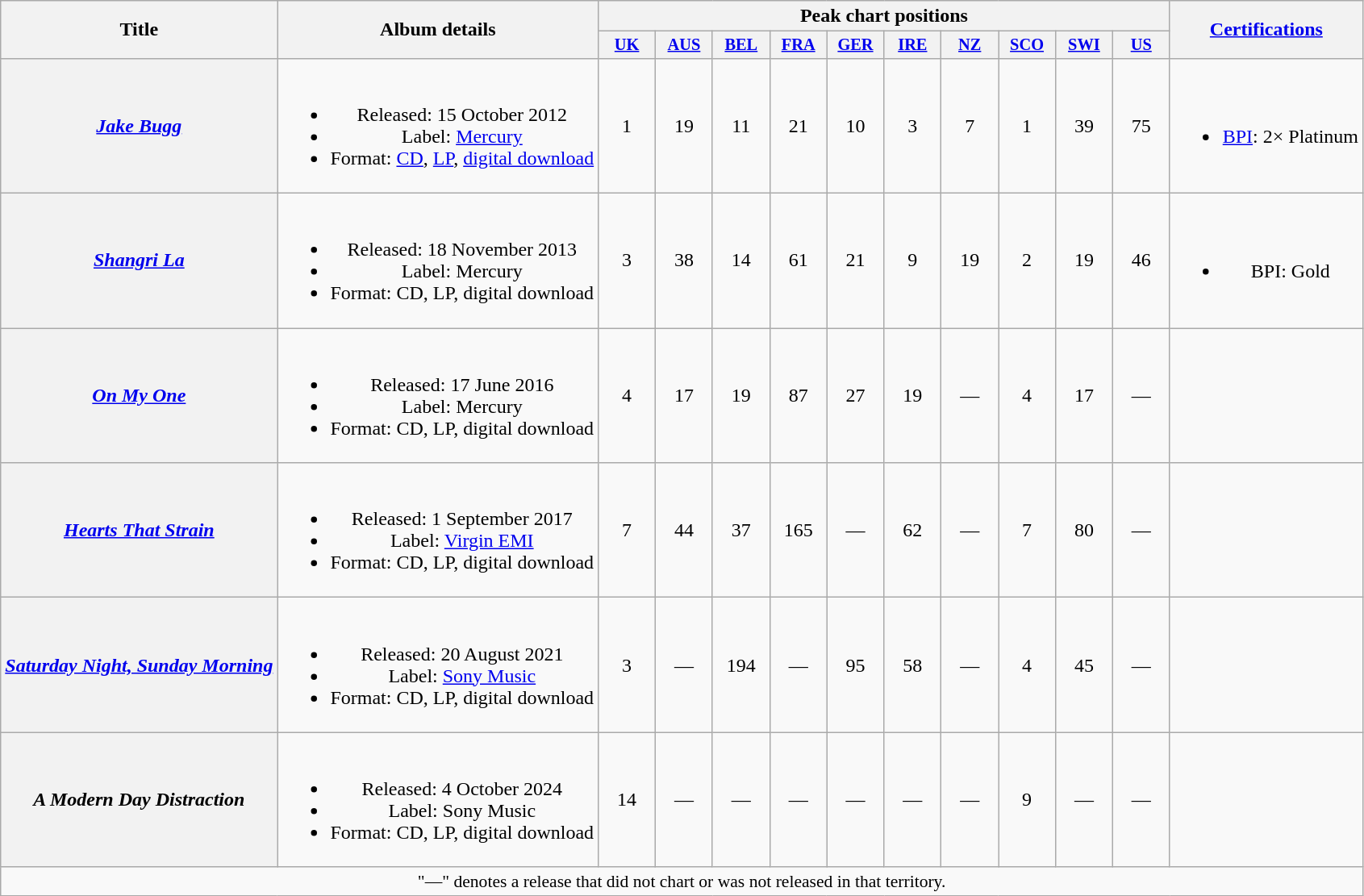<table class="wikitable plainrowheaders" style="text-align:center;">
<tr>
<th scope="col" rowspan="2">Title</th>
<th scope="col" rowspan="2">Album details</th>
<th scope="col" colspan="10">Peak chart positions</th>
<th scope="col" rowspan="2"><a href='#'>Certifications</a></th>
</tr>
<tr>
<th scope="col" style="width:3em;font-size:85%;"><a href='#'>UK</a><br></th>
<th scope="col" style="width:3em;font-size:85%;"><a href='#'>AUS</a><br></th>
<th scope="col" style="width:3em;font-size:85%;"><a href='#'>BEL</a><br></th>
<th scope="col" style="width:3em;font-size:85%;"><a href='#'>FRA</a><br></th>
<th scope="col" style="width:3em;font-size:85%;"><a href='#'>GER</a><br></th>
<th scope="col" style="width:3em;font-size:85%;"><a href='#'>IRE</a><br></th>
<th scope="col" style="width:3em;font-size:85%;"><a href='#'>NZ</a><br></th>
<th scope="col" style="width:3em;font-size:85%;"><a href='#'>SCO</a><br></th>
<th scope="col" style="width:3em;font-size:85%;"><a href='#'>SWI</a><br></th>
<th scope="col" style="width:3em;font-size:85%;"><a href='#'>US</a><br></th>
</tr>
<tr>
<th scope="row"><em><a href='#'>Jake Bugg</a></em></th>
<td><br><ul><li>Released: 15 October 2012</li><li>Label: <a href='#'>Mercury</a></li><li>Format: <a href='#'>CD</a>, <a href='#'>LP</a>, <a href='#'>digital download</a></li></ul></td>
<td>1</td>
<td>19</td>
<td>11</td>
<td>21</td>
<td>10</td>
<td>3</td>
<td>7</td>
<td>1</td>
<td>39</td>
<td>75</td>
<td><br><ul><li><a href='#'>BPI</a>: 2× Platinum</li></ul></td>
</tr>
<tr>
<th scope="row"><em><a href='#'>Shangri La</a></em></th>
<td><br><ul><li>Released: 18 November 2013</li><li>Label: Mercury</li><li>Format: CD, LP, digital download</li></ul></td>
<td>3</td>
<td>38</td>
<td>14</td>
<td>61</td>
<td>21</td>
<td>9</td>
<td>19</td>
<td>2</td>
<td>19</td>
<td>46</td>
<td><br><ul><li>BPI: Gold</li></ul></td>
</tr>
<tr>
<th scope="row"><em><a href='#'>On My One</a></em></th>
<td><br><ul><li>Released: 17 June 2016</li><li>Label: Mercury</li><li>Format: CD, LP, digital download</li></ul></td>
<td>4</td>
<td>17</td>
<td>19</td>
<td>87</td>
<td>27</td>
<td>19</td>
<td>—</td>
<td>4</td>
<td>17</td>
<td>—</td>
<td></td>
</tr>
<tr>
<th scope="row"><em><a href='#'>Hearts That Strain</a></em></th>
<td><br><ul><li>Released: 1 September 2017</li><li>Label: <a href='#'>Virgin EMI</a></li><li>Format: CD, LP, digital download</li></ul></td>
<td>7</td>
<td>44</td>
<td>37</td>
<td>165</td>
<td>—</td>
<td>62</td>
<td>—</td>
<td>7</td>
<td>80</td>
<td>—</td>
<td></td>
</tr>
<tr>
<th scope="row"><em><a href='#'>Saturday Night, Sunday Morning</a></em></th>
<td><br><ul><li>Released: 20 August 2021</li><li>Label: <a href='#'>Sony Music</a></li><li>Format: CD, LP, digital download</li></ul></td>
<td>3</td>
<td>—</td>
<td>194</td>
<td>—</td>
<td>95</td>
<td>58</td>
<td>—</td>
<td>4</td>
<td>45</td>
<td>—</td>
<td></td>
</tr>
<tr>
<th scope="row"><em>A Modern Day Distraction</em></th>
<td><br><ul><li>Released: 4 October 2024</li><li>Label: Sony Music</li><li>Format: CD, LP, digital download</li></ul></td>
<td>14</td>
<td>—</td>
<td>—</td>
<td>—</td>
<td>—</td>
<td>—</td>
<td>—</td>
<td>9</td>
<td>—</td>
<td>—</td>
<td></td>
</tr>
<tr>
<td colspan="13" style="font-size:90%">"—" denotes a release that did not chart or was not released in that territory.</td>
</tr>
</table>
